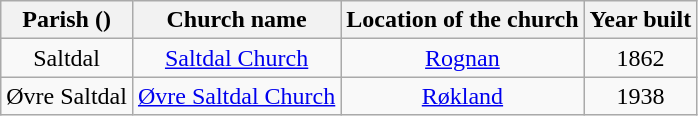<table class="wikitable" style="text-align:center">
<tr>
<th>Parish ()</th>
<th>Church name</th>
<th>Location of the church</th>
<th>Year built</th>
</tr>
<tr>
<td>Saltdal</td>
<td><a href='#'>Saltdal Church</a></td>
<td><a href='#'>Rognan</a></td>
<td>1862</td>
</tr>
<tr>
<td>Øvre Saltdal</td>
<td><a href='#'>Øvre Saltdal Church</a></td>
<td><a href='#'>Røkland</a></td>
<td>1938</td>
</tr>
</table>
